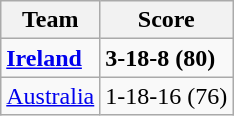<table class="wikitable">
<tr>
<th>Team</th>
<th>Score</th>
</tr>
<tr>
<td><strong> <a href='#'>Ireland</a></strong></td>
<td><strong>3-18-8 (80)</strong></td>
</tr>
<tr>
<td> <a href='#'>Australia</a></td>
<td>1-18-16 (76)</td>
</tr>
</table>
